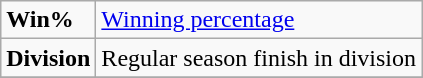<table class="wikitable">
<tr>
<td><strong>Win%</strong></td>
<td><a href='#'>Winning percentage</a></td>
</tr>
<tr>
<td><strong>Division</strong></td>
<td>Regular season finish in division</td>
</tr>
<tr>
</tr>
</table>
